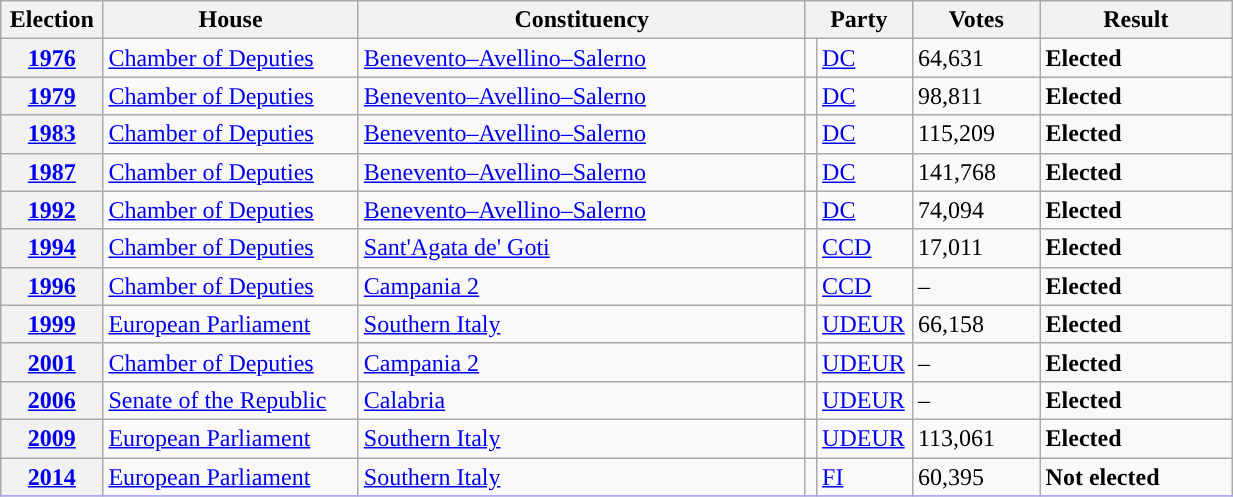<table class=wikitable style="width:65%; border:1px #AAAAFF solid">
<tr>
<th width=8%>Election</th>
<th width=20%>House</th>
<th width=35%>Constituency</th>
<th width=5% colspan="2">Party</th>
<th width=10%>Votes</th>
<th width=15%>Result</th>
</tr>
<tr>
<th><a href='#'>1976</a></th>
<td><a href='#'>Chamber of Deputies</a></td>
<td><a href='#'>Benevento–Avellino–Salerno</a></td>
<td></td>
<td><a href='#'>DC</a></td>
<td>64,631</td>
<td> <strong>Elected</strong></td>
</tr>
<tr>
<th><a href='#'>1979</a></th>
<td><a href='#'>Chamber of Deputies</a></td>
<td><a href='#'>Benevento–Avellino–Salerno</a></td>
<td></td>
<td><a href='#'>DC</a></td>
<td>98,811</td>
<td> <strong>Elected</strong></td>
</tr>
<tr>
<th><a href='#'>1983</a></th>
<td><a href='#'>Chamber of Deputies</a></td>
<td><a href='#'>Benevento–Avellino–Salerno</a></td>
<td></td>
<td><a href='#'>DC</a></td>
<td>115,209</td>
<td> <strong>Elected</strong></td>
</tr>
<tr>
<th><a href='#'>1987</a></th>
<td><a href='#'>Chamber of Deputies</a></td>
<td><a href='#'>Benevento–Avellino–Salerno</a></td>
<td></td>
<td><a href='#'>DC</a></td>
<td>141,768</td>
<td> <strong>Elected</strong></td>
</tr>
<tr>
<th><a href='#'>1992</a></th>
<td><a href='#'>Chamber of Deputies</a></td>
<td><a href='#'>Benevento–Avellino–Salerno</a></td>
<td></td>
<td><a href='#'>DC</a></td>
<td>74,094</td>
<td> <strong>Elected</strong></td>
</tr>
<tr>
<th><a href='#'>1994</a></th>
<td><a href='#'>Chamber of Deputies</a></td>
<td><a href='#'>Sant'Agata de' Goti</a></td>
<td></td>
<td><a href='#'>CCD</a></td>
<td>17,011</td>
<td> <strong>Elected</strong></td>
</tr>
<tr>
<th><a href='#'>1996</a></th>
<td><a href='#'>Chamber of Deputies</a></td>
<td><a href='#'>Campania 2</a></td>
<td></td>
<td><a href='#'>CCD</a></td>
<td>–</td>
<td> <strong>Elected</strong></td>
</tr>
<tr>
<th><a href='#'>1999</a></th>
<td><a href='#'>European Parliament</a></td>
<td><a href='#'>Southern Italy</a></td>
<td></td>
<td><a href='#'>UDEUR</a></td>
<td>66,158</td>
<td> <strong>Elected</strong></td>
</tr>
<tr>
<th><a href='#'>2001</a></th>
<td><a href='#'>Chamber of Deputies</a></td>
<td><a href='#'>Campania 2</a></td>
<td></td>
<td><a href='#'>UDEUR</a></td>
<td>–</td>
<td> <strong>Elected</strong></td>
</tr>
<tr>
<th><a href='#'>2006</a></th>
<td><a href='#'>Senate of the Republic</a></td>
<td><a href='#'>Calabria</a></td>
<td></td>
<td><a href='#'>UDEUR</a></td>
<td>–</td>
<td> <strong>Elected</strong></td>
</tr>
<tr>
<th><a href='#'>2009</a></th>
<td><a href='#'>European Parliament</a></td>
<td><a href='#'>Southern Italy</a></td>
<td></td>
<td><a href='#'>UDEUR</a></td>
<td>113,061</td>
<td> <strong>Elected</strong></td>
</tr>
<tr>
<th><a href='#'>2014</a></th>
<td><a href='#'>European Parliament</a></td>
<td><a href='#'>Southern Italy</a></td>
<td></td>
<td><a href='#'>FI</a></td>
<td>60,395</td>
<td> <strong>Not elected</strong></td>
</tr>
<tr>
</tr>
</table>
